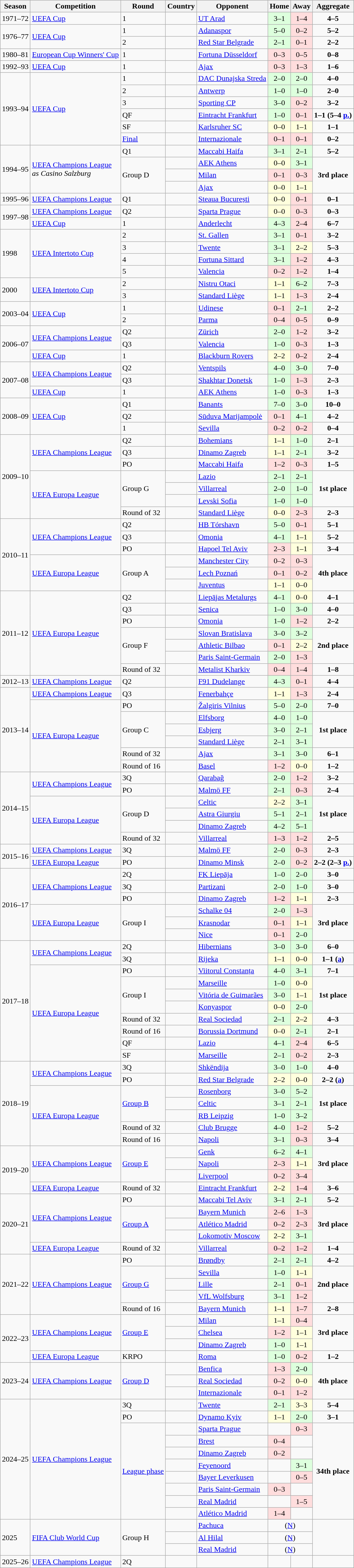<table class="wikitable">
<tr>
<th>Season</th>
<th>Competition</th>
<th>Round</th>
<th>Country</th>
<th>Opponent</th>
<th>Home</th>
<th>Away</th>
<th>Aggregate</th>
</tr>
<tr>
<td>1971–72</td>
<td><a href='#'>UEFA Cup</a></td>
<td>1</td>
<td></td>
<td><a href='#'>UT Arad</a></td>
<td style="text-align:center;background:#dfd">3–1</td>
<td style="text-align:center;background:#fdd">1–4</td>
<td style="text-align:center"><strong>4–5</strong></td>
</tr>
<tr>
<td rowspan="2">1976–77</td>
<td rowspan="2"><a href='#'>UEFA Cup</a></td>
<td>1</td>
<td></td>
<td><a href='#'>Adanaspor</a></td>
<td style="text-align:center;background:#dfd">5–0</td>
<td style="text-align:center;background:#fdd">0–2</td>
<td style="text-align:center"><strong>5–2</strong></td>
</tr>
<tr>
<td>2</td>
<td></td>
<td><a href='#'>Red Star Belgrade</a></td>
<td style="text-align:center;background:#dfd">2–1</td>
<td style="text-align:center;background:#fdd">0–1</td>
<td style="text-align:center"><strong>2–2</strong></td>
</tr>
<tr>
<td>1980–81</td>
<td><a href='#'>European Cup Winners' Cup</a></td>
<td>1</td>
<td></td>
<td><a href='#'>Fortuna Düsseldorf</a></td>
<td style="text-align:center;background:#fdd">0–3</td>
<td style="text-align:center;background:#fdd">0–5</td>
<td style="text-align:center"><strong>0–8</strong></td>
</tr>
<tr>
<td>1992–93</td>
<td><a href='#'>UEFA Cup</a></td>
<td>1</td>
<td></td>
<td><a href='#'>Ajax</a></td>
<td style="text-align:center;background:#fdd">0–3</td>
<td style="text-align:center;background:#fdd">1–3</td>
<td style="text-align:center"><strong>1–6</strong></td>
</tr>
<tr>
<td rowspan="6">1993–94</td>
<td rowspan="6"><a href='#'>UEFA Cup</a></td>
<td>1</td>
<td></td>
<td><a href='#'>DAC Dunajska Streda</a></td>
<td style="text-align:center;background:#dfd">2–0</td>
<td style="text-align:center;background:#dfd">2–0</td>
<td style="text-align:center"><strong>4–0</strong></td>
</tr>
<tr>
<td>2</td>
<td></td>
<td><a href='#'>Antwerp</a></td>
<td style="text-align:center;background:#dfd">1–0</td>
<td style="text-align:center;background:#dfd">1–0</td>
<td style="text-align:center"><strong>2–0</strong></td>
</tr>
<tr>
<td>3</td>
<td></td>
<td><a href='#'>Sporting CP</a></td>
<td style="text-align:center;background:#dfd">3–0 </td>
<td style="text-align:center;background:#fdd">0–2</td>
<td style="text-align:center"><strong>3–2</strong></td>
</tr>
<tr>
<td>QF</td>
<td></td>
<td><a href='#'>Eintracht Frankfurt</a></td>
<td style="text-align:center;background:#dfd">1–0</td>
<td style="text-align:center;background:#fdd">0–1</td>
<td style="text-align:center"><strong>1–1 (5–4 <a href='#'>p.</a>)</strong></td>
</tr>
<tr>
<td>SF</td>
<td></td>
<td><a href='#'>Karlsruher SC</a></td>
<td style="text-align:center;background:#ffd">0–0</td>
<td style="text-align:center;background:#ffd">1–1</td>
<td style="text-align:center"><strong>1–1</strong></td>
</tr>
<tr>
<td><a href='#'>Final</a></td>
<td></td>
<td><a href='#'>Internazionale</a></td>
<td style="text-align:center;background:#fdd">0–1</td>
<td style="text-align:center;background:#fdd">0–1</td>
<td style="text-align:center"><strong>0–2</strong></td>
</tr>
<tr>
<td rowspan="4">1994–95</td>
<td rowspan="4"><a href='#'>UEFA Champions League</a> <br> <em>as Casino Salzburg</em></td>
<td>Q1</td>
<td></td>
<td><a href='#'>Maccabi Haifa</a></td>
<td style="text-align:center;background:#dfd">3–1</td>
<td style="text-align:center;background:#dfd">2–1</td>
<td style="text-align:center"><strong>5–2</strong></td>
</tr>
<tr>
<td rowspan="3">Group D</td>
<td></td>
<td><a href='#'>AEK Athens</a></td>
<td style="text-align:center;background:#ffd">0–0</td>
<td style="text-align:center;background:#dfd">3–1</td>
<td style="text-align:center" rowspan="3"><strong>3rd place</strong></td>
</tr>
<tr>
<td></td>
<td><a href='#'>Milan</a></td>
<td style="text-align:center;background:#fdd">0–1</td>
<td style="text-align:center;background:#fdd">0–3</td>
</tr>
<tr>
<td></td>
<td><a href='#'>Ajax</a></td>
<td style="text-align:center;background:#ffd">0–0</td>
<td style="text-align:center;background:#ffd">1–1</td>
</tr>
<tr>
<td>1995–96</td>
<td><a href='#'>UEFA Champions League</a></td>
<td>Q1</td>
<td></td>
<td><a href='#'>Steaua București</a></td>
<td style="text-align:center;background:#ffd">0–0</td>
<td style="text-align:center;background:#fdd">0–1</td>
<td style="text-align:center"><strong>0–1</strong></td>
</tr>
<tr>
<td rowspan="2">1997–98</td>
<td><a href='#'>UEFA Champions League</a></td>
<td>Q2</td>
<td></td>
<td><a href='#'>Sparta Prague</a></td>
<td style="text-align:center;background:#ffd">0–0</td>
<td style="text-align:center;background:#fdd">0–3</td>
<td style="text-align:center"><strong>0–3</strong></td>
</tr>
<tr>
<td><a href='#'>UEFA Cup</a></td>
<td>1</td>
<td></td>
<td><a href='#'>Anderlecht</a></td>
<td style="text-align:center;background:#dfd">4–3</td>
<td style="text-align:center;background:#fdd">2–4</td>
<td style="text-align:center"><strong>6–7</strong></td>
</tr>
<tr>
<td rowspan="4">1998</td>
<td rowspan="4"><a href='#'>UEFA Intertoto Cup</a></td>
<td>2</td>
<td></td>
<td><a href='#'>St. Gallen</a></td>
<td style="text-align:center;background:#dfd">3–1</td>
<td style="text-align:center;background:#fdd">0–1</td>
<td style="text-align:center"><strong>3–2</strong></td>
</tr>
<tr>
<td>3</td>
<td></td>
<td><a href='#'>Twente</a></td>
<td style="text-align:center;background:#dfd">3–1</td>
<td style="text-align:center;background:#ffd">2–2</td>
<td style="text-align:center"><strong>5–3</strong></td>
</tr>
<tr>
<td>4</td>
<td></td>
<td><a href='#'>Fortuna Sittard</a></td>
<td style="text-align:center;background:#dfd">3–1</td>
<td style="text-align:center;background:#fdd">1–2</td>
<td style="text-align:center"><strong>4–3</strong></td>
</tr>
<tr>
<td>5</td>
<td></td>
<td><a href='#'>Valencia</a></td>
<td style="text-align:center;background:#fdd">0–2</td>
<td style="text-align:center;background:#fdd">1–2</td>
<td style="text-align:center"><strong>1–4</strong></td>
</tr>
<tr>
<td rowspan="2">2000</td>
<td rowspan="2"><a href='#'>UEFA Intertoto Cup</a></td>
<td>2</td>
<td></td>
<td><a href='#'>Nistru Otaci</a></td>
<td style="text-align:center;background:#ffd">1–1</td>
<td style="text-align:center;background:#dfd">6–2</td>
<td style="text-align:center"><strong>7–3</strong></td>
</tr>
<tr>
<td>3</td>
<td></td>
<td><a href='#'>Standard Liège</a></td>
<td style="text-align:center;background:#ffd">1–1</td>
<td style="text-align:center;background:#fdd">1–3</td>
<td style="text-align:center"><strong>2–4</strong></td>
</tr>
<tr>
<td rowspan="2">2003–04</td>
<td rowspan="2"><a href='#'>UEFA Cup</a></td>
<td>1</td>
<td></td>
<td><a href='#'>Udinese</a></td>
<td style="text-align:center;background:#fdd">0–1</td>
<td style="text-align:center;background:#dfd">2–1</td>
<td style="text-align:center"><strong>2–2</strong></td>
</tr>
<tr>
<td>2</td>
<td></td>
<td><a href='#'>Parma</a></td>
<td style="text-align:center;background:#fdd">0–4</td>
<td style="text-align:center;background:#fdd">0–5</td>
<td style="text-align:center"><strong>0–9</strong></td>
</tr>
<tr>
<td rowspan="3">2006–07</td>
<td rowspan="2"><a href='#'>UEFA Champions League</a></td>
<td>Q2</td>
<td></td>
<td><a href='#'>Zürich</a></td>
<td style="text-align:center;background:#dfd">2–0</td>
<td style="text-align:center;background:#fdd">1–2</td>
<td style="text-align:center"><strong>3–2</strong></td>
</tr>
<tr>
<td>Q3</td>
<td></td>
<td><a href='#'>Valencia</a></td>
<td style="text-align:center;background:#dfd">1–0</td>
<td style="text-align:center;background:#fdd">0–3</td>
<td style="text-align:center"><strong>1–3</strong></td>
</tr>
<tr>
<td><a href='#'>UEFA Cup</a></td>
<td>1</td>
<td></td>
<td><a href='#'>Blackburn Rovers</a></td>
<td style="text-align:center;background:#ffd">2–2</td>
<td style="text-align:center;background:#fdd">0–2</td>
<td style="text-align:center"><strong>2–4</strong></td>
</tr>
<tr>
<td rowspan="3">2007–08</td>
<td rowspan="2"><a href='#'>UEFA Champions League</a></td>
<td>Q2</td>
<td></td>
<td><a href='#'>Ventspils</a></td>
<td style="text-align:center;background:#dfd">4–0</td>
<td style="text-align:center;background:#dfd">3–0</td>
<td style="text-align:center"><strong>7–0</strong></td>
</tr>
<tr>
<td>Q3</td>
<td></td>
<td><a href='#'>Shakhtar Donetsk</a></td>
<td style="text-align:center;background:#dfd">1–0</td>
<td style="text-align:center;background:#fdd">1–3</td>
<td style="text-align:center"><strong>2–3</strong></td>
</tr>
<tr>
<td><a href='#'>UEFA Cup</a></td>
<td>1</td>
<td></td>
<td><a href='#'>AEK Athens</a></td>
<td style="text-align:center;background:#dfd">1–0</td>
<td style="text-align:center;background:#fdd">0–3</td>
<td style="text-align:center"><strong>1–3</strong></td>
</tr>
<tr>
<td rowspan="3">2008–09</td>
<td rowspan="3"><a href='#'>UEFA Cup</a></td>
<td>Q1</td>
<td></td>
<td><a href='#'>Banants</a></td>
<td style="text-align:center;background:#dfd">7–0</td>
<td style="text-align:center;background:#dfd">3–0</td>
<td style="text-align:center"><strong>10–0</strong></td>
</tr>
<tr>
<td>Q2</td>
<td></td>
<td><a href='#'>Sūduva Marijampolė</a></td>
<td style="text-align:center;background:#fdd">0–1</td>
<td style="text-align:center;background:#dfd">4–1</td>
<td style="text-align:center"><strong>4–2</strong></td>
</tr>
<tr>
<td>1</td>
<td></td>
<td><a href='#'>Sevilla</a></td>
<td style="text-align:center;background:#fdd">0–2</td>
<td style="text-align:center;background:#fdd">0–2</td>
<td style="text-align:center"><strong>0–4</strong></td>
</tr>
<tr>
<td rowspan="7">2009–10</td>
<td rowspan="3"><a href='#'>UEFA Champions League</a></td>
<td>Q2</td>
<td></td>
<td><a href='#'>Bohemians</a></td>
<td style="text-align:center;background:#ffd">1–1</td>
<td style="text-align:center;background:#dfd">1–0</td>
<td style="text-align:center"><strong>2–1</strong></td>
</tr>
<tr>
<td>Q3</td>
<td></td>
<td><a href='#'>Dinamo Zagreb</a></td>
<td style="text-align:center;background:#ffd">1–1</td>
<td style="text-align:center;background:#dfd">2–1</td>
<td style="text-align:center"><strong>3–2</strong></td>
</tr>
<tr>
<td>PO</td>
<td></td>
<td><a href='#'>Maccabi Haifa</a></td>
<td style="text-align:center;background:#fdd">1–2</td>
<td style="text-align:center;background:#fdd">0–3</td>
<td style="text-align:center"><strong>1–5</strong></td>
</tr>
<tr>
<td rowspan="4"><a href='#'>UEFA Europa League</a></td>
<td rowspan="3">Group G</td>
<td></td>
<td><a href='#'>Lazio</a></td>
<td style="text-align:center;background:#dfd">2–1</td>
<td style="text-align:center;background:#dfd">2–1</td>
<td style="text-align:center" rowspan="3"><strong>1st place</strong></td>
</tr>
<tr>
<td></td>
<td><a href='#'>Villarreal</a></td>
<td style="text-align:center;background:#dfd">2–0</td>
<td style="text-align:center;background:#dfd">1–0</td>
</tr>
<tr>
<td></td>
<td><a href='#'>Levski Sofia</a></td>
<td style="text-align:center;background:#dfd">1–0</td>
<td style="text-align:center;background:#dfd">1–0</td>
</tr>
<tr>
<td>Round of 32</td>
<td></td>
<td><a href='#'>Standard Liège</a></td>
<td style="text-align:center;background:#ffd">0–0</td>
<td style="text-align:center;background:#fdd">2–3</td>
<td style="text-align:center"><strong>2–3</strong></td>
</tr>
<tr>
<td rowspan="6">2010–11</td>
<td rowspan="3"><a href='#'>UEFA Champions League</a></td>
<td>Q2</td>
<td></td>
<td><a href='#'>HB Tórshavn</a></td>
<td style="text-align:center;background:#dfd">5–0</td>
<td style="text-align:center;background:#fdd">0–1</td>
<td style="text-align:center"><strong>5–1</strong></td>
</tr>
<tr>
<td>Q3</td>
<td></td>
<td><a href='#'>Omonia</a></td>
<td style="text-align:center;background:#dfd">4–1</td>
<td style="text-align:center;background:#ffd">1–1</td>
<td style="text-align:center"><strong>5–2</strong></td>
</tr>
<tr>
<td>PO</td>
<td></td>
<td><a href='#'>Hapoel Tel Aviv</a></td>
<td style="text-align:center;background:#fdd">2–3</td>
<td style="text-align:center;background:#ffd">1–1</td>
<td style="text-align:center"><strong>3–4</strong></td>
</tr>
<tr>
<td rowspan="3"><a href='#'>UEFA Europa League</a></td>
<td rowspan="3">Group A</td>
<td></td>
<td><a href='#'>Manchester City</a></td>
<td style="text-align:center;background:#fdd">0–2</td>
<td style="text-align:center;background:#fdd">0–3</td>
<td style="text-align:center" rowspan="3"><strong>4th place</strong></td>
</tr>
<tr>
<td></td>
<td><a href='#'>Lech Poznań</a></td>
<td style="text-align:center;background:#fdd">0–1</td>
<td style="text-align:center;background:#fdd">0–2</td>
</tr>
<tr>
<td></td>
<td><a href='#'>Juventus</a></td>
<td style="text-align:center;background:#ffd">1–1</td>
<td style="text-align:center;background:#ffd">0–0</td>
</tr>
<tr>
<td rowspan="7">2011–12</td>
<td rowspan="7"><a href='#'>UEFA Europa League</a></td>
<td>Q2</td>
<td></td>
<td><a href='#'>Liepājas Metalurgs</a></td>
<td style="text-align:center;background:#dfd">4–1</td>
<td style="text-align:center;background:#ffd">0–0</td>
<td style="text-align:center"><strong>4–1</strong></td>
</tr>
<tr>
<td>Q3</td>
<td></td>
<td><a href='#'>Senica</a></td>
<td style="text-align:center;background:#dfd">1–0</td>
<td style="text-align:center;background:#dfd">3–0</td>
<td style="text-align:center"><strong>4–0</strong></td>
</tr>
<tr>
<td>PO</td>
<td></td>
<td><a href='#'>Omonia</a></td>
<td style="text-align:center;background:#dfd">1–0</td>
<td style="text-align:center;background:#fdd">1–2</td>
<td style="text-align:center"><strong>2–2</strong></td>
</tr>
<tr>
<td rowspan="3">Group F</td>
<td></td>
<td><a href='#'>Slovan Bratislava</a></td>
<td style="text-align:center;background:#dfd">3–0</td>
<td style="text-align:center;background:#dfd">3–2</td>
<td style="text-align:center" rowspan="3"><strong>2nd place</strong></td>
</tr>
<tr>
<td></td>
<td><a href='#'>Athletic Bilbao</a></td>
<td style="text-align:center;background:#fdd">0–1</td>
<td style="text-align:center;background:#ffd">2–2</td>
</tr>
<tr>
<td></td>
<td><a href='#'>Paris Saint-Germain</a></td>
<td style="text-align:center;background:#dfd">2–0</td>
<td style="text-align:center;background:#fdd">1–3</td>
</tr>
<tr>
<td>Round of 32</td>
<td></td>
<td><a href='#'>Metalist Kharkiv</a></td>
<td style="text-align:center;background:#fdd">0–4</td>
<td style="text-align:center;background:#fdd">1–4</td>
<td style="text-align:center"><strong>1–8</strong></td>
</tr>
<tr>
<td>2012–13</td>
<td><a href='#'>UEFA Champions League</a></td>
<td>Q2</td>
<td></td>
<td><a href='#'>F91 Dudelange</a></td>
<td style="text-align:center;background:#dfd">4–3</td>
<td style="text-align:center;background:#fdd">0–1</td>
<td style="text-align:center"><strong>4–4</strong></td>
</tr>
<tr>
<td rowspan="7">2013–14</td>
<td><a href='#'>UEFA Champions League</a></td>
<td>Q3</td>
<td></td>
<td><a href='#'>Fenerbahçe</a></td>
<td style="text-align:center;background:#ffd">1–1</td>
<td style="text-align:center;background:#fdd">1–3</td>
<td style="text-align:center"><strong>2–4</strong></td>
</tr>
<tr>
<td rowspan="6"><a href='#'>UEFA Europa League</a></td>
<td>PO</td>
<td></td>
<td><a href='#'>Žalgiris Vilnius</a></td>
<td style="text-align:center;background:#dfd">5–0</td>
<td style="text-align:center;background:#dfd">2–0</td>
<td style="text-align:center"><strong>7–0</strong></td>
</tr>
<tr>
<td rowspan="3">Group C</td>
<td></td>
<td><a href='#'>Elfsborg</a></td>
<td style="text-align:center;background:#dfd">4–0</td>
<td style="text-align:center;background:#dfd">1–0</td>
<td style="text-align:center" rowspan="3"><strong>1st place</strong></td>
</tr>
<tr>
<td></td>
<td><a href='#'>Esbjerg</a></td>
<td style="text-align:center;background:#dfd">3–0</td>
<td style="text-align:center;background:#dfd">2–1</td>
</tr>
<tr>
<td></td>
<td><a href='#'>Standard Liège</a></td>
<td style="text-align:center;background:#dfd">2–1</td>
<td style="text-align:center;background:#dfd">3–1</td>
</tr>
<tr>
<td>Round of 32</td>
<td></td>
<td><a href='#'>Ajax</a></td>
<td style="text-align:center;background:#dfd">3–1</td>
<td style="text-align:center;background:#dfd">3–0</td>
<td style="text-align:center"><strong>6–1</strong></td>
</tr>
<tr>
<td>Round of 16</td>
<td></td>
<td><a href='#'>Basel</a></td>
<td style="text-align:center;background:#fdd">1–2</td>
<td style="text-align:center;background:#ffd">0–0</td>
<td style="text-align:center"><strong> 1–2</strong></td>
</tr>
<tr>
<td rowspan="6">2014–15</td>
<td rowspan="2"><a href='#'>UEFA Champions League</a></td>
<td>3Q</td>
<td></td>
<td><a href='#'>Qarabağ</a></td>
<td style="text-align:center;background:#dfd">2–0</td>
<td style="text-align:center;background:#fdd">1–2</td>
<td style="text-align:center"><strong> 3–2</strong></td>
</tr>
<tr>
<td>PO</td>
<td></td>
<td><a href='#'>Malmö FF</a></td>
<td style="text-align:center;background:#dfd">2–1</td>
<td style="text-align:center;background:#fdd">0–3</td>
<td style="text-align:center"><strong> 2–4</strong></td>
</tr>
<tr>
<td rowspan="4"><a href='#'>UEFA Europa League</a></td>
<td rowspan="3">Group D</td>
<td></td>
<td><a href='#'>Celtic</a></td>
<td style="text-align:center;background:#ffd">2–2</td>
<td style="text-align:center;background:#dfd">3–1</td>
<td style="text-align:center" rowspan="3"><strong>1st place</strong></td>
</tr>
<tr>
<td></td>
<td><a href='#'>Astra Giurgiu</a></td>
<td style="text-align:center;background:#dfd">5–1</td>
<td style="text-align:center;background:#dfd">2–1</td>
</tr>
<tr>
<td></td>
<td><a href='#'>Dinamo Zagreb</a></td>
<td style="text-align:center;background:#dfd">4–2</td>
<td style="text-align:center;background:#dfd">5–1</td>
</tr>
<tr>
<td>Round of 32</td>
<td></td>
<td><a href='#'>Villarreal</a></td>
<td style="text-align:center;background:#fdd">1–3</td>
<td style="text-align:center;background:#fdd">1–2</td>
<td style="text-align:center"><strong> 2–5</strong></td>
</tr>
<tr>
<td rowspan="2">2015–16</td>
<td><a href='#'>UEFA Champions League</a></td>
<td>3Q</td>
<td></td>
<td><a href='#'>Malmö FF</a></td>
<td style="text-align:center;background:#dfd">2–0</td>
<td style="text-align:center;background:#fdd">0–3</td>
<td style="text-align:center"><strong> 2–3</strong></td>
</tr>
<tr>
<td><a href='#'>UEFA Europa League</a></td>
<td>PO</td>
<td></td>
<td><a href='#'>Dinamo Minsk</a></td>
<td style="text-align:center;background:#dfd">2–0</td>
<td style="text-align:center;background:#fdd">0–2</td>
<td style="text-align:center"><strong>2–2 (2–3 <a href='#'>p.</a>)</strong></td>
</tr>
<tr>
<td rowspan="6">2016–17</td>
<td rowspan="3"><a href='#'>UEFA Champions League</a></td>
<td>2Q</td>
<td></td>
<td><a href='#'>FK Liepāja</a></td>
<td style="text-align:center;background:#dfd">1–0</td>
<td style="text-align:center;background:#dfd">2–0</td>
<td style="text-align:center"><strong>3–0</strong></td>
</tr>
<tr>
<td>3Q</td>
<td></td>
<td><a href='#'>Partizani</a></td>
<td style="text-align:center;background:#dfd">2–0</td>
<td style="text-align:center;background:#dfd">1–0</td>
<td style="text-align:center"><strong>3–0</strong></td>
</tr>
<tr>
<td>PO</td>
<td></td>
<td><a href='#'>Dinamo Zagreb</a></td>
<td style="text-align:center;background:#fdd">1–2 </td>
<td style="text-align:center;background:#ffd">1–1</td>
<td style="text-align:center"><strong> 2–3</strong></td>
</tr>
<tr>
<td rowspan="3"><a href='#'>UEFA Europa League</a></td>
<td rowspan="3">Group I</td>
<td></td>
<td><a href='#'>Schalke 04</a></td>
<td style="text-align:center;background:#dfd">2–0</td>
<td style="text-align:center;background:#fdd">1–3</td>
<td style="text-align:center" rowspan="3"><strong>3rd place</strong></td>
</tr>
<tr>
<td></td>
<td><a href='#'>Krasnodar</a></td>
<td style="text-align:center;background:#fdd">0–1</td>
<td style="text-align:center;background:#ffd">1–1</td>
</tr>
<tr>
<td></td>
<td><a href='#'>Nice</a></td>
<td style="text-align:center;background:#fdd">0–1</td>
<td style="text-align:center;background:#dfd">2–0</td>
</tr>
<tr>
<td rowspan="10">2017–18</td>
<td rowspan="2"><a href='#'>UEFA Champions League</a></td>
<td>2Q</td>
<td></td>
<td><a href='#'>Hibernians</a></td>
<td style="text-align:center;background:#dfd">3–0</td>
<td style="text-align:center;background:#dfd">3–0</td>
<td style="text-align:center"><strong>6–0</strong></td>
</tr>
<tr>
<td>3Q</td>
<td></td>
<td><a href='#'>Rijeka</a></td>
<td style="text-align:center;background:#ffd">1–1</td>
<td style="text-align:center;background:#ffd">0–0</td>
<td style="text-align:center"><strong>1–1 (<a href='#'>a</a>)</strong></td>
</tr>
<tr>
<td rowspan="8"><a href='#'>UEFA Europa League</a></td>
<td>PO</td>
<td></td>
<td><a href='#'>Viitorul Constanța</a></td>
<td style="text-align:center;background:#dfd">4–0</td>
<td style="text-align:center;background:#dfd">3–1</td>
<td style="text-align:center"><strong>7–1</strong></td>
</tr>
<tr>
<td rowspan="3">Group I</td>
<td></td>
<td><a href='#'>Marseille</a></td>
<td style="text-align:center;background:#dfd">1–0</td>
<td style="text-align:center;background:#ffd">0–0</td>
<td style="text-align:center" rowspan="3"><strong>1st place</strong></td>
</tr>
<tr>
<td></td>
<td><a href='#'>Vitória de Guimarães</a></td>
<td style="text-align:center;background:#dfd">3–0</td>
<td style="text-align:center;background:#ffd">1–1</td>
</tr>
<tr>
<td></td>
<td><a href='#'>Konyaspor</a></td>
<td style="text-align:center;background:#ffd">0–0</td>
<td style="text-align:center;background:#dfd">2–0</td>
</tr>
<tr>
<td>Round of 32</td>
<td></td>
<td><a href='#'>Real Sociedad</a></td>
<td style="text-align:center;background:#dfd">2–1</td>
<td style="text-align:center;background:#ffd">2–2</td>
<td style="text-align:center"><strong>4–3</strong></td>
</tr>
<tr>
<td>Round of 16</td>
<td></td>
<td><a href='#'>Borussia Dortmund</a></td>
<td style="text-align:center;background:#ffd">0–0</td>
<td style="text-align:center;background:#dfd">2–1</td>
<td style="text-align:center"><strong>2–1</strong></td>
</tr>
<tr>
<td>QF</td>
<td></td>
<td><a href='#'>Lazio</a></td>
<td style="text-align:center;background:#dfd">4–1</td>
<td style="text-align:center;background:#fdd">2–4</td>
<td style="text-align:center"><strong>6–5</strong></td>
</tr>
<tr>
<td>SF</td>
<td></td>
<td><a href='#'>Marseille</a></td>
<td style="text-align:center;background:#dfd">2–1 </td>
<td style="text-align:center;background:#fdd">0–2</td>
<td style="text-align:center"><strong>2–3</strong></td>
</tr>
<tr>
<td rowspan="7">2018–19</td>
<td rowspan="2"><a href='#'>UEFA Champions League</a></td>
<td>3Q</td>
<td></td>
<td><a href='#'>Shkëndija</a></td>
<td style="text-align:center;background:#dfd">3–0</td>
<td style="text-align:center;background:#dfd">1–0</td>
<td style="text-align:center"><strong>4–0</strong></td>
</tr>
<tr>
<td>PO</td>
<td></td>
<td><a href='#'>Red Star Belgrade</a></td>
<td style="text-align:center;background:#ffd">2–2</td>
<td style="text-align:center;background:#ffd">0–0</td>
<td style="text-align:center"><strong>2–2 (<a href='#'>a</a>)</strong></td>
</tr>
<tr>
<td rowspan="5"><a href='#'>UEFA Europa League</a></td>
<td rowspan="3"><a href='#'>Group B</a></td>
<td></td>
<td><a href='#'>Rosenborg</a></td>
<td style="text-align:center;background:#dfd">3–0</td>
<td style="text-align:center;background:#dfd">5–2</td>
<td style="text-align:center" rowspan="3"><strong>1st place</strong></td>
</tr>
<tr>
<td></td>
<td><a href='#'>Celtic</a></td>
<td style="text-align:center;background:#dfd">3–1</td>
<td style="text-align:center;background:#dfd">2–1</td>
</tr>
<tr>
<td></td>
<td><a href='#'>RB Leipzig</a></td>
<td style="text-align:center;background:#dfd">1–0</td>
<td style="text-align:center;background:#dfd">3–2</td>
</tr>
<tr>
<td>Round of 32</td>
<td></td>
<td><a href='#'>Club Brugge</a></td>
<td style="text-align:center;background:#dfd">4–0</td>
<td style="text-align:center;background:#fdd">1–2</td>
<td style="text-align:center"><strong>5–2</strong></td>
</tr>
<tr>
<td>Round of 16</td>
<td></td>
<td><a href='#'>Napoli</a></td>
<td style="text-align:center;background:#dfd">3–1</td>
<td style="text-align:center;background:#fdd">0–3</td>
<td style="text-align:center"><strong>3–4</strong></td>
</tr>
<tr>
<td rowspan="4">2019–20</td>
<td rowspan="3"><a href='#'>UEFA Champions League</a></td>
<td rowspan="3"><a href='#'>Group E</a></td>
<td></td>
<td><a href='#'>Genk</a></td>
<td style="text-align:center;background:#dfd">6–2</td>
<td style="text-align:center;background:#dfd">4–1</td>
<td style="text-align:center" rowspan="3"><strong>3rd place</strong></td>
</tr>
<tr>
<td></td>
<td><a href='#'>Napoli</a></td>
<td style="text-align:center;background:#fdd">2–3</td>
<td style="text-align:center;background:#ffd">1–1</td>
</tr>
<tr>
<td></td>
<td><a href='#'>Liverpool</a></td>
<td style="text-align:center;background:#fdd">0–2</td>
<td style="text-align:center;background:#fdd">3–4</td>
</tr>
<tr>
<td><a href='#'>UEFA Europa League</a></td>
<td>Round of 32</td>
<td></td>
<td><a href='#'>Eintracht Frankfurt</a></td>
<td style="text-align:center;background:#ffd">2–2</td>
<td style="text-align:center;background:#fdd">1–4</td>
<td style="text-align:center"><strong>3–6</strong></td>
</tr>
<tr>
<td rowspan="5">2020–21</td>
<td rowspan="4"><a href='#'>UEFA Champions League</a></td>
<td>PO</td>
<td></td>
<td><a href='#'>Maccabi Tel Aviv</a></td>
<td style="text-align:center;background:#dfd">3–1</td>
<td style="text-align:center;background:#dfd">2–1</td>
<td style="text-align:center"><strong>5–2</strong></td>
</tr>
<tr>
<td rowspan="3"><a href='#'>Group A</a></td>
<td></td>
<td><a href='#'>Bayern Munich</a></td>
<td style="text-align:center;background:#fdd">2–6</td>
<td style="text-align:center;background:#fdd">1–3</td>
<td style="text-align:center" rowspan="3"><strong>3rd place</strong></td>
</tr>
<tr>
<td></td>
<td><a href='#'>Atlético Madrid</a></td>
<td style="text-align:center;background:#fdd">0–2</td>
<td style="text-align:center;background:#fdd">2–3</td>
</tr>
<tr>
<td></td>
<td><a href='#'>Lokomotiv Moscow</a></td>
<td style="text-align:center;background:#ffd">2–2</td>
<td style="text-align:center;background:#dfd">3–1</td>
</tr>
<tr>
<td><a href='#'>UEFA Europa League</a></td>
<td>Round of 32</td>
<td></td>
<td><a href='#'>Villarreal</a></td>
<td style="text-align:center;background:#fdd">0–2</td>
<td style="text-align:center;background:#fdd">1–2</td>
<td style="text-align:center"><strong>1–4</strong></td>
</tr>
<tr>
<td rowspan="5">2021–22</td>
<td rowspan="5"><a href='#'>UEFA Champions League</a></td>
<td>PO</td>
<td></td>
<td><a href='#'>Brøndby</a></td>
<td style="text-align:center;background:#dfd">2–1</td>
<td style="text-align:center;background:#dfd">2–1</td>
<td style="text-align:center"><strong>4–2</strong></td>
</tr>
<tr>
<td rowspan="3"><a href='#'>Group G</a></td>
<td></td>
<td><a href='#'>Sevilla</a></td>
<td style="text-align:center;background:#dfd">1–0</td>
<td style="text-align:center;background:#ffd">1–1</td>
<td style="text-align:center" rowspan="3"><strong>2nd place</strong></td>
</tr>
<tr>
<td></td>
<td><a href='#'>Lille</a></td>
<td style="text-align:center;background:#dfd">2–1</td>
<td style="text-align:center;background:#fdd">0–1</td>
</tr>
<tr>
<td></td>
<td><a href='#'>VfL Wolfsburg</a></td>
<td style="text-align:center;background:#dfd">3–1</td>
<td style="text-align:center;background:#fdd">1–2</td>
</tr>
<tr>
<td>Round of 16</td>
<td></td>
<td><a href='#'>Bayern Munich</a></td>
<td style="text-align:center;background:#ffd">1–1</td>
<td style="text-align:center;background:#fdd">1–7</td>
<td style="text-align:center"><strong>2–8</strong></td>
</tr>
<tr>
<td rowspan="4">2022–23</td>
<td rowspan="3"><a href='#'>UEFA Champions League</a></td>
<td rowspan="3"><a href='#'>Group E</a></td>
<td></td>
<td><a href='#'>Milan</a></td>
<td style="text-align:center;background:#ffd">1–1</td>
<td style="text-align:center;background:#fdd">0–4</td>
<td style="text-align:center" rowspan="3"><strong>3rd place</strong></td>
</tr>
<tr>
<td></td>
<td><a href='#'>Chelsea</a></td>
<td style="text-align:center;background:#fdd">1–2</td>
<td style="text-align:center;background:#ffd">1–1</td>
</tr>
<tr>
<td></td>
<td><a href='#'>Dinamo Zagreb</a></td>
<td style="text-align:center;background:#dfd">1–0</td>
<td style="text-align:center;background:#ffd">1–1</td>
</tr>
<tr>
<td><a href='#'>UEFA Europa League</a></td>
<td>KRPO</td>
<td></td>
<td><a href='#'>Roma</a></td>
<td style="text-align:center;background:#dfd">1–0</td>
<td style="text-align:center;background:#fdd">0–2</td>
<td style="text-align:center"><strong>1–2</strong></td>
</tr>
<tr>
<td rowspan="3">2023–24</td>
<td rowspan="3"><a href='#'>UEFA Champions League</a></td>
<td rowspan="3"><a href='#'>Group D</a></td>
<td></td>
<td><a href='#'>Benfica</a></td>
<td style="text-align:center;background:#fdd">1–3</td>
<td style="text-align:center;background:#dfd">2–0</td>
<td style="text-align:center" rowspan="3"><strong>4th place</strong></td>
</tr>
<tr>
<td></td>
<td><a href='#'>Real Sociedad</a></td>
<td style="text-align:center;background:#fdd">0–2</td>
<td style="text-align:center;background:#ffd">0–0</td>
</tr>
<tr>
<td></td>
<td><a href='#'>Internazionale</a></td>
<td style="text-align:center;background:#fdd">0–1</td>
<td style="text-align:center;background:#fdd">1–2</td>
</tr>
<tr>
<td rowspan="10">2024–25</td>
<td rowspan="10"><a href='#'>UEFA Champions League</a></td>
<td>3Q</td>
<td></td>
<td><a href='#'>Twente</a></td>
<td style="text-align:center;background:#dfd">2–1</td>
<td style="text-align:center;background:#ffd">3–3</td>
<td style="text-align:center"><strong>5–4</strong></td>
</tr>
<tr>
<td>PO</td>
<td></td>
<td><a href='#'>Dynamo Kyiv</a></td>
<td style="text-align:center;background:#ffd">1–1</td>
<td style="text-align:center;background:#dfd">2–0</td>
<td style="text-align:center"><strong>3–1</strong></td>
</tr>
<tr>
<td rowspan="8"><a href='#'>League phase</a></td>
<td></td>
<td><a href='#'>Sparta Prague</a></td>
<td></td>
<td style="text-align:center;background:#fdd">0–3</td>
<td style="text-align:center" rowspan="8"><strong>34th place</strong></td>
</tr>
<tr>
<td></td>
<td><a href='#'>Brest</a></td>
<td style="text-align:center;background:#fdd">0–4</td>
<td></td>
</tr>
<tr>
<td></td>
<td><a href='#'>Dinamo Zagreb</a></td>
<td style="text-align:center;background:#fdd">0–2</td>
<td></td>
</tr>
<tr>
<td></td>
<td><a href='#'>Feyenoord</a></td>
<td></td>
<td style="text-align:center;background:#dfd">3–1</td>
</tr>
<tr>
<td></td>
<td><a href='#'>Bayer Leverkusen</a></td>
<td></td>
<td style="text-align:center;background:#fdd">0–5</td>
</tr>
<tr>
<td></td>
<td><a href='#'>Paris Saint-Germain</a></td>
<td style="text-align:center;background:#fdd">0–3</td>
<td></td>
</tr>
<tr>
<td></td>
<td><a href='#'>Real Madrid</a></td>
<td></td>
<td style="text-align:center;background:#fdd">1–5</td>
</tr>
<tr>
<td></td>
<td><a href='#'>Atlético Madrid</a></td>
<td style="text-align:center;background:#fdd">1–4</td>
<td></td>
</tr>
<tr>
<td rowspan="3">2025</td>
<td rowspan="3"><a href='#'>FIFA Club World Cup</a></td>
<td rowspan="3">Group H</td>
<td></td>
<td><a href='#'>Pachuca</a></td>
<td style="text-align:center;" colspan="2">(<a href='#'>N</a>)</td>
<td style="text-align:center" rowspan="3"></td>
</tr>
<tr>
<td></td>
<td><a href='#'>Al Hilal</a></td>
<td style="text-align:center;" colspan="2">(<a href='#'>N</a>)</td>
</tr>
<tr>
<td></td>
<td><a href='#'>Real Madrid</a></td>
<td style="text-align:center;" colspan="2">(<a href='#'>N</a>)</td>
</tr>
<tr>
<td>2025–26</td>
<td><a href='#'>UEFA Champions League</a></td>
<td>2Q</td>
<td></td>
<td></td>
<td></td>
<td></td>
<td style="text-align:center"></td>
</tr>
</table>
